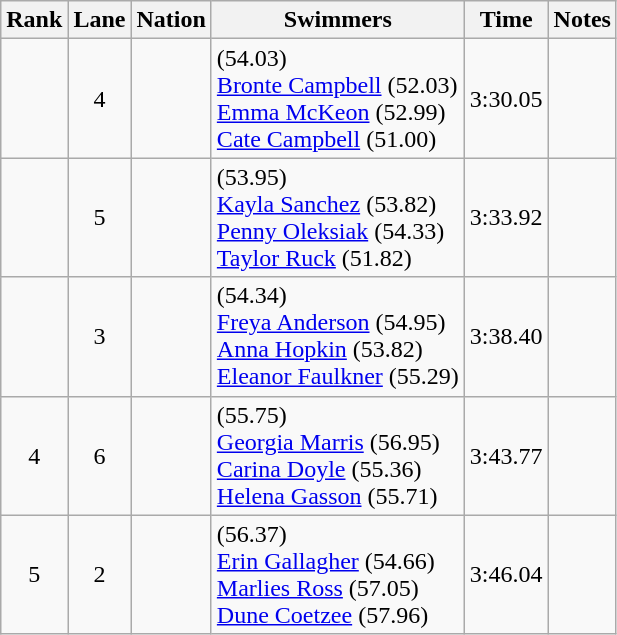<table class="wikitable sortable" style="text-align:center">
<tr>
<th>Rank</th>
<th>Lane</th>
<th>Nation</th>
<th>Swimmers</th>
<th>Time</th>
<th>Notes</th>
</tr>
<tr>
<td></td>
<td>4</td>
<td align=left></td>
<td align=left> (54.03) <br><a href='#'>Bronte Campbell</a> (52.03)<br><a href='#'>Emma McKeon</a> (52.99)<br><a href='#'>Cate Campbell</a> (51.00)</td>
<td>3:30.05</td>
<td></td>
</tr>
<tr>
<td></td>
<td>5</td>
<td align=left></td>
<td align=left> (53.95)<br><a href='#'>Kayla Sanchez</a> (53.82)<br><a href='#'>Penny Oleksiak</a> (54.33)<br><a href='#'>Taylor Ruck</a> (51.82)</td>
<td>3:33.92</td>
<td></td>
</tr>
<tr>
<td></td>
<td>3</td>
<td align=left></td>
<td align=left> (54.34)<br><a href='#'>Freya Anderson</a> (54.95)<br><a href='#'>Anna Hopkin</a> (53.82)<br><a href='#'>Eleanor Faulkner</a> (55.29)</td>
<td>3:38.40</td>
<td></td>
</tr>
<tr>
<td>4</td>
<td>6</td>
<td align=left></td>
<td align=left> (55.75)<br><a href='#'>Georgia Marris</a> (56.95)<br><a href='#'>Carina Doyle</a> (55.36)<br><a href='#'>Helena Gasson</a> (55.71)</td>
<td>3:43.77</td>
<td></td>
</tr>
<tr>
<td>5</td>
<td>2</td>
<td align=left></td>
<td align=left> (56.37)<br><a href='#'>Erin Gallagher</a> (54.66)<br><a href='#'>Marlies Ross</a> (57.05)<br><a href='#'>Dune Coetzee</a> (57.96)</td>
<td>3:46.04</td>
<td></td>
</tr>
</table>
